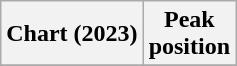<table class="wikitable plainrowheaders" style="text-align:center">
<tr>
<th scope="col">Chart (2023)</th>
<th scope="col">Peak<br>position</th>
</tr>
<tr>
</tr>
</table>
